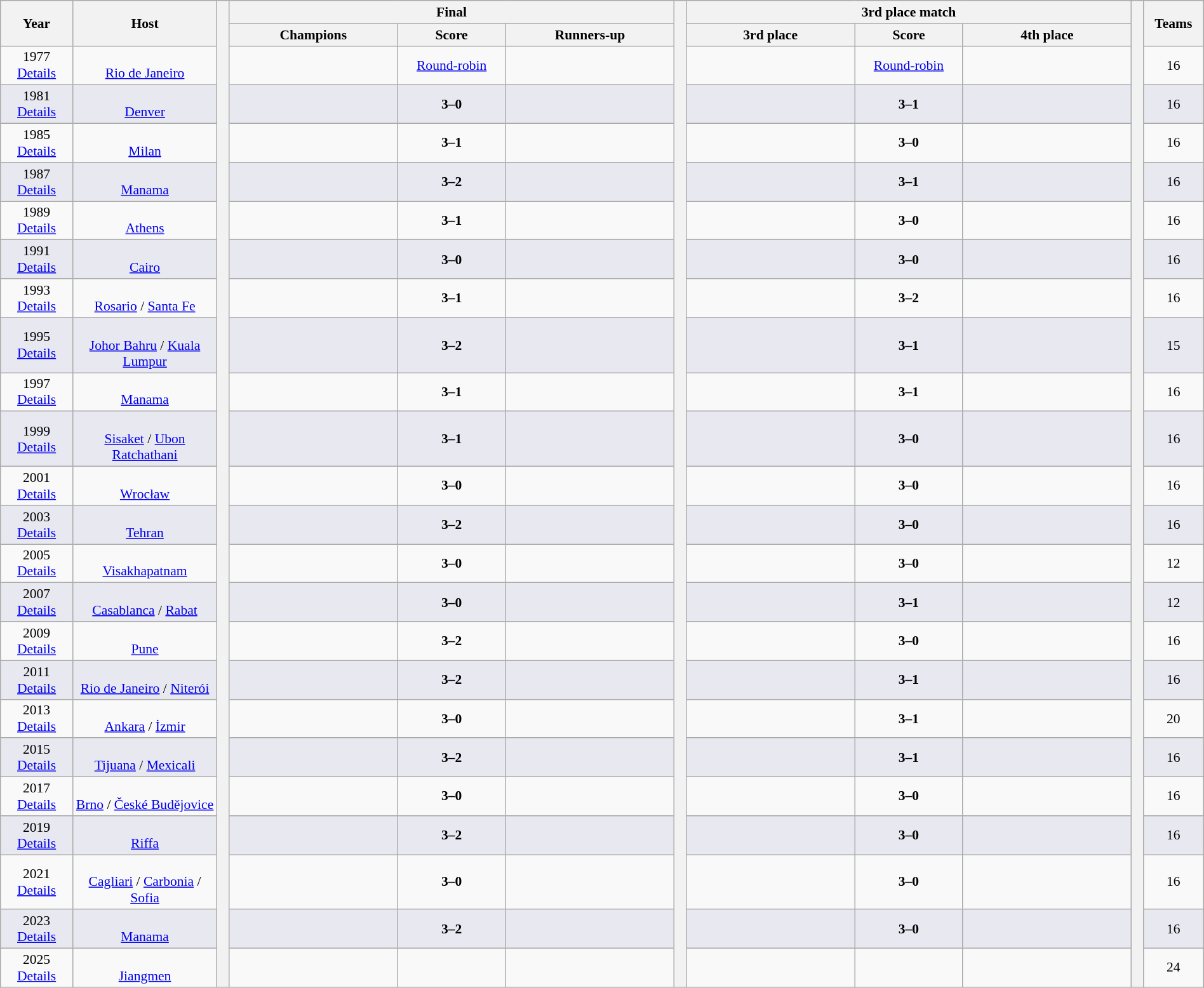<table class="wikitable" style="font-size:90%; width:100%; text-align:center;">
<tr bgcolor=#c1d8ff>
<th rowspan=2 width=6%>Year</th>
<th rowspan=2 width=12%>Host</th>
<th width=1% rowspan=25 bgcolor=#ffffff></th>
<th colspan=3>Final</th>
<th width=1% rowspan=25 bgcolor=#ffffff></th>
<th colspan=3>3rd place match</th>
<th width=1% rowspan=25 bgcolor=#ffffff></th>
<th rowspan=2 width=5%>Teams</th>
</tr>
<tr bgcolor=#efefef>
<th width=14%>Champions</th>
<th width=9%>Score</th>
<th width=14%>Runners-up</th>
<th width=14%>3rd place</th>
<th width=9%>Score</th>
<th width=14%>4th place</th>
</tr>
<tr>
<td>1977<br><a href='#'>Details</a></td>
<td><br><a href='#'>Rio de Janeiro</a></td>
<td><strong></strong></td>
<td><a href='#'>Round-robin</a></td>
<td></td>
<td></td>
<td><a href='#'>Round-robin</a></td>
<td></td>
<td>16</td>
</tr>
<tr bgcolor=#e8e8f0>
<td>1981<br><a href='#'>Details</a></td>
<td><br><a href='#'>Denver</a></td>
<td><strong></strong></td>
<td><strong>3–0</strong></td>
<td></td>
<td></td>
<td><strong>3–1</strong></td>
<td></td>
<td>16</td>
</tr>
<tr>
<td>1985<br><a href='#'>Details</a></td>
<td><br><a href='#'>Milan</a></td>
<td><strong></strong></td>
<td><strong>3–1</strong></td>
<td></td>
<td></td>
<td><strong>3–0</strong></td>
<td></td>
<td>16</td>
</tr>
<tr bgcolor=#e8e8f0>
<td>1987<br><a href='#'>Details</a></td>
<td><br><a href='#'>Manama</a></td>
<td><strong></strong></td>
<td><strong>3–2</strong></td>
<td></td>
<td></td>
<td><strong>3–1</strong></td>
<td></td>
<td>16</td>
</tr>
<tr>
<td>1989<br><a href='#'>Details</a></td>
<td><br><a href='#'>Athens</a></td>
<td><strong></strong></td>
<td><strong>3–1</strong></td>
<td></td>
<td></td>
<td><strong>3–0</strong></td>
<td></td>
<td>16</td>
</tr>
<tr bgcolor=#e8e8f0>
<td>1991<br><a href='#'>Details</a></td>
<td><br><a href='#'>Cairo</a></td>
<td><strong></strong></td>
<td><strong>3–0</strong></td>
<td></td>
<td></td>
<td><strong>3–0</strong></td>
<td></td>
<td>16</td>
</tr>
<tr>
<td>1993<br><a href='#'>Details</a></td>
<td><br><a href='#'>Rosario</a> / <a href='#'>Santa Fe</a></td>
<td><strong></strong></td>
<td><strong>3–1</strong></td>
<td></td>
<td></td>
<td><strong>3–2</strong></td>
<td></td>
<td>16</td>
</tr>
<tr bgcolor=#e8e8f0>
<td>1995<br><a href='#'>Details</a></td>
<td><br><a href='#'>Johor Bahru</a> / <a href='#'>Kuala Lumpur</a></td>
<td><strong></strong></td>
<td><strong>3–2</strong></td>
<td></td>
<td></td>
<td><strong>3–1</strong></td>
<td></td>
<td>15</td>
</tr>
<tr>
<td>1997<br><a href='#'>Details</a></td>
<td><br><a href='#'>Manama</a></td>
<td><strong></strong></td>
<td><strong>3–1</strong></td>
<td></td>
<td></td>
<td><strong>3–1</strong></td>
<td></td>
<td>16</td>
</tr>
<tr bgcolor=#e8e8f0>
<td>1999<br><a href='#'>Details</a></td>
<td><br><a href='#'>Sisaket</a> / <a href='#'>Ubon Ratchathani</a></td>
<td><strong></strong></td>
<td><strong>3–1</strong></td>
<td></td>
<td></td>
<td><strong>3–0</strong></td>
<td></td>
<td>16</td>
</tr>
<tr>
<td>2001<br><a href='#'>Details</a></td>
<td><br><a href='#'>Wrocław</a></td>
<td><strong></strong></td>
<td><strong>3–0</strong></td>
<td></td>
<td></td>
<td><strong>3–0</strong></td>
<td></td>
<td>16</td>
</tr>
<tr bgcolor=#e8e8f0>
<td>2003<br><a href='#'>Details</a></td>
<td><br><a href='#'>Tehran</a></td>
<td><strong></strong></td>
<td><strong>3–2</strong></td>
<td></td>
<td></td>
<td><strong>3–0</strong></td>
<td></td>
<td>16</td>
</tr>
<tr>
<td>2005<br><a href='#'>Details</a></td>
<td><br><a href='#'>Visakhapatnam</a></td>
<td><strong></strong></td>
<td><strong>3–0</strong></td>
<td></td>
<td></td>
<td><strong>3–0</strong></td>
<td></td>
<td>12</td>
</tr>
<tr bgcolor=#e8e8f0>
<td>2007<br><a href='#'>Details</a></td>
<td><br><a href='#'>Casablanca</a> / <a href='#'>Rabat</a></td>
<td><strong></strong></td>
<td><strong>3–0</strong></td>
<td></td>
<td></td>
<td><strong>3–1</strong></td>
<td></td>
<td>12</td>
</tr>
<tr>
<td>2009<br><a href='#'>Details</a></td>
<td><br><a href='#'>Pune</a></td>
<td><strong></strong></td>
<td><strong>3–2</strong></td>
<td></td>
<td></td>
<td><strong>3–0</strong></td>
<td></td>
<td>16</td>
</tr>
<tr bgcolor=#e8e8f0>
<td>2011<br><a href='#'>Details</a></td>
<td><br><a href='#'>Rio de Janeiro</a> / <a href='#'>Niterói</a></td>
<td><strong></strong></td>
<td><strong>3–2</strong></td>
<td></td>
<td></td>
<td><strong>3–1</strong></td>
<td></td>
<td>16</td>
</tr>
<tr>
<td>2013<br><a href='#'>Details</a></td>
<td><br><a href='#'>Ankara</a> / <a href='#'>İzmir</a></td>
<td><strong></strong></td>
<td><strong>3–0</strong></td>
<td></td>
<td></td>
<td><strong>3–1</strong></td>
<td></td>
<td>20</td>
</tr>
<tr bgcolor=#e8e8f0>
<td>2015<br><a href='#'>Details</a></td>
<td><br><a href='#'>Tijuana</a> / <a href='#'>Mexicali</a></td>
<td><strong></strong></td>
<td><strong>3–2</strong></td>
<td></td>
<td></td>
<td><strong>3–1</strong></td>
<td></td>
<td>16</td>
</tr>
<tr>
<td>2017<br><a href='#'>Details</a></td>
<td><br><a href='#'>Brno</a> / <a href='#'>České Budějovice</a></td>
<td><strong></strong></td>
<td><strong>3–0</strong></td>
<td></td>
<td></td>
<td><strong>3–0</strong></td>
<td></td>
<td>16</td>
</tr>
<tr bgcolor=#e8e8f0>
<td>2019<br><a href='#'>Details</a></td>
<td><br><a href='#'>Riffa</a></td>
<td><strong></strong></td>
<td><strong>3–2</strong></td>
<td></td>
<td></td>
<td><strong>3–0</strong></td>
<td></td>
<td>16</td>
</tr>
<tr>
<td>2021<br><a href='#'>Details</a></td>
<td> <br> <a href='#'>Cagliari</a> / <a href='#'>Carbonia</a>  / <a href='#'>Sofia</a></td>
<td><strong></strong></td>
<td><strong>3–0</strong></td>
<td></td>
<td></td>
<td><strong>3–0</strong></td>
<td></td>
<td>16</td>
</tr>
<tr bgcolor=e8e8f0>
<td>2023<br><a href='#'>Details</a></td>
<td><br><a href='#'>Manama</a></td>
<td><strong></strong></td>
<td><strong>3–2</strong></td>
<td></td>
<td></td>
<td><strong>3–0</strong></td>
<td></td>
<td>16</td>
</tr>
<tr>
<td>2025<br><a href='#'>Details</a></td>
<td><br><a href='#'>Jiangmen</a></td>
<td></td>
<td></td>
<td></td>
<td></td>
<td></td>
<td></td>
<td>24</td>
</tr>
</table>
